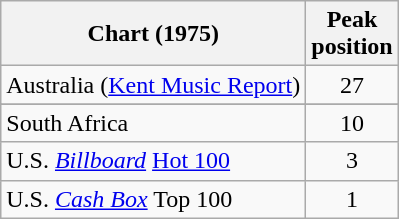<table class="wikitable sortable">
<tr>
<th>Chart (1975)</th>
<th>Peak<br>position</th>
</tr>
<tr>
<td>Australia (<a href='#'>Kent Music Report</a>)</td>
<td style="text-align:center;">27</td>
</tr>
<tr>
</tr>
<tr>
</tr>
<tr>
<td>South Africa</td>
<td style="text-align:center;">10</td>
</tr>
<tr>
<td>U.S. <em><a href='#'>Billboard</a></em> <a href='#'>Hot 100</a></td>
<td style="text-align:center;">3</td>
</tr>
<tr>
<td>U.S. <a href='#'><em>Cash Box</em></a> Top 100</td>
<td style="text-align:center;">1</td>
</tr>
</table>
